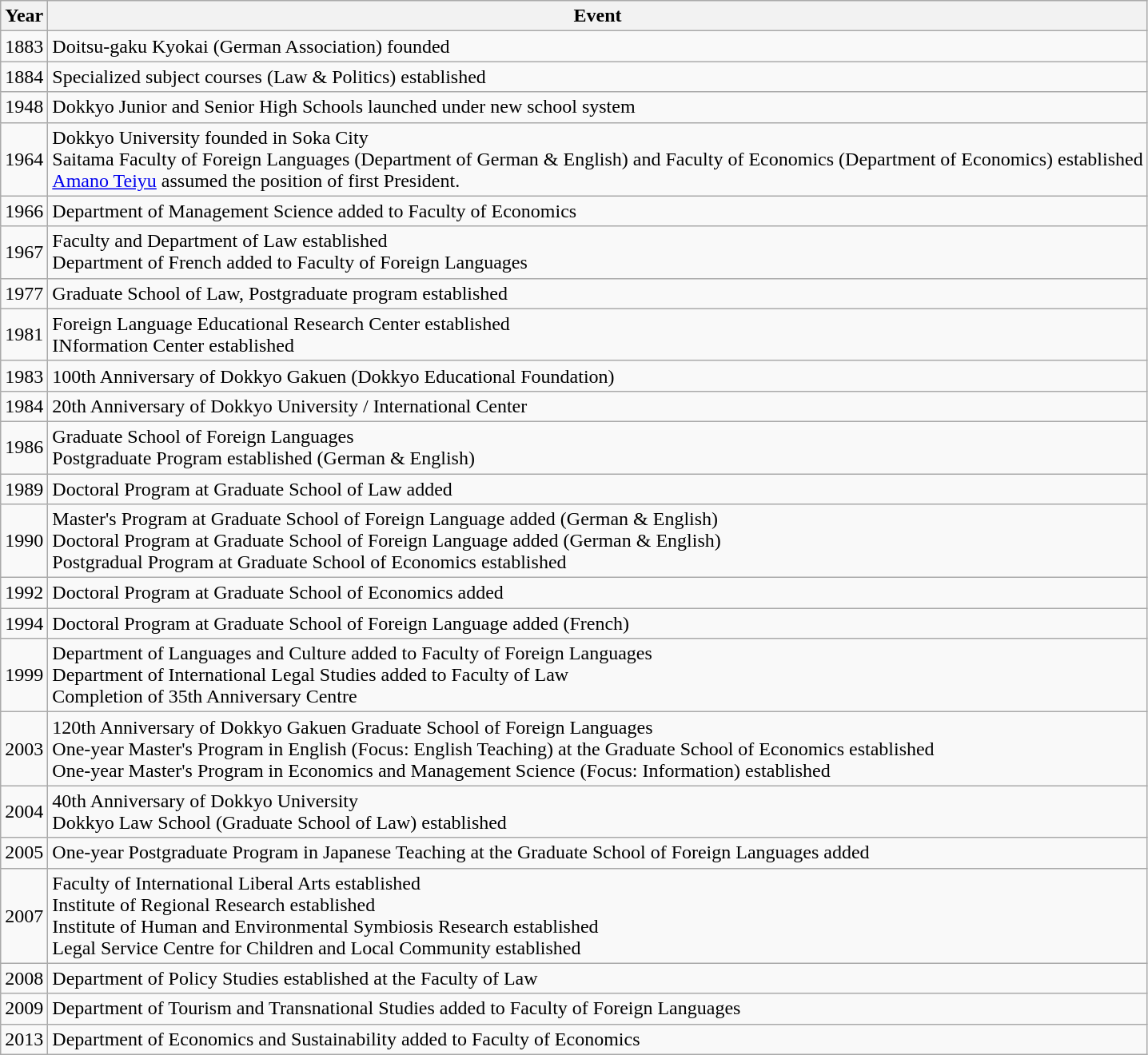<table class="wikitable mw-collapsible mw-collapsed">
<tr>
<th>Year</th>
<th>Event</th>
</tr>
<tr>
<td>1883</td>
<td>Doitsu-gaku Kyokai (German Association) founded</td>
</tr>
<tr>
<td>1884</td>
<td>Specialized subject courses (Law & Politics) established</td>
</tr>
<tr>
<td>1948</td>
<td>Dokkyo Junior and Senior High Schools launched under new school system</td>
</tr>
<tr>
<td>1964</td>
<td>Dokkyo University founded in Soka City<br>Saitama Faculty of Foreign Languages (Department of German & English) and Faculty of Economics (Department of Economics) established<br><a href='#'>Amano Teiyu</a> assumed the position of first President.</td>
</tr>
<tr>
<td>1966</td>
<td>Department of Management Science added to Faculty of Economics</td>
</tr>
<tr>
<td>1967</td>
<td>Faculty and Department of Law established<br>Department of French added to Faculty of Foreign Languages</td>
</tr>
<tr>
<td>1977</td>
<td>Graduate School of Law, Postgraduate program established</td>
</tr>
<tr>
<td>1981</td>
<td>Foreign Language Educational Research Center established<br>INformation Center established</td>
</tr>
<tr>
<td>1983</td>
<td>100th Anniversary of Dokkyo Gakuen (Dokkyo Educational Foundation)</td>
</tr>
<tr>
<td>1984</td>
<td>20th Anniversary of Dokkyo University / International Center</td>
</tr>
<tr>
<td>1986</td>
<td>Graduate School of Foreign Languages<br>Postgraduate Program established (German & English)</td>
</tr>
<tr>
<td>1989</td>
<td>Doctoral Program at Graduate School of Law added</td>
</tr>
<tr>
<td>1990</td>
<td>Master's Program at Graduate School of Foreign Language added (German & English)<br>Doctoral Program at Graduate School of Foreign Language added (German & English)<br>Postgradual Program at Graduate School of Economics established</td>
</tr>
<tr>
<td>1992</td>
<td>Doctoral Program at Graduate School of Economics added</td>
</tr>
<tr>
<td>1994</td>
<td>Doctoral Program at Graduate School of Foreign Language added (French)</td>
</tr>
<tr>
<td>1999</td>
<td>Department of Languages and Culture added to Faculty of Foreign Languages<br>Department of International Legal Studies added to Faculty of Law<br>Completion of 35th Anniversary Centre</td>
</tr>
<tr>
<td>2003</td>
<td>120th Anniversary of Dokkyo Gakuen Graduate School of Foreign Languages<br>One-year Master's Program in English (Focus: English Teaching) at the Graduate School of Economics established<br>One-year Master's Program in Economics and Management Science (Focus: Information) established</td>
</tr>
<tr>
<td>2004</td>
<td>40th Anniversary of Dokkyo University<br>Dokkyo Law School (Graduate School of Law) established</td>
</tr>
<tr>
<td>2005</td>
<td>One-year Postgraduate Program in Japanese Teaching at the Graduate School of Foreign Languages added</td>
</tr>
<tr>
<td>2007</td>
<td>Faculty of International Liberal Arts established<br>Institute of Regional Research established<br>Institute of Human and Environmental Symbiosis Research established<br>Legal Service Centre for Children and Local Community established</td>
</tr>
<tr>
<td>2008</td>
<td>Department of Policy Studies established at the Faculty of Law</td>
</tr>
<tr>
<td>2009</td>
<td>Department of Tourism and Transnational Studies added to Faculty of Foreign Languages</td>
</tr>
<tr>
<td>2013</td>
<td>Department of Economics and Sustainability added to Faculty of Economics</td>
</tr>
</table>
